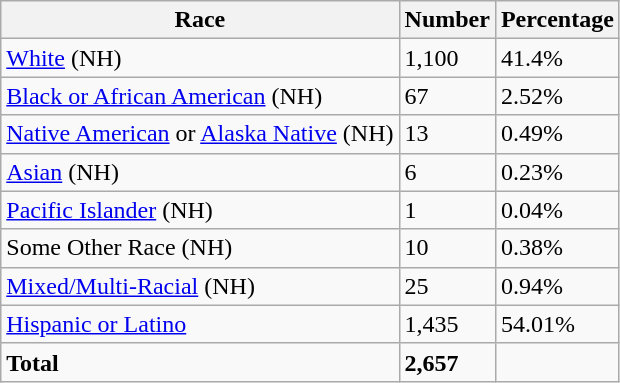<table class="wikitable">
<tr>
<th>Race</th>
<th>Number</th>
<th>Percentage</th>
</tr>
<tr>
<td><a href='#'>White</a> (NH)</td>
<td>1,100</td>
<td>41.4%</td>
</tr>
<tr>
<td><a href='#'>Black or African American</a> (NH)</td>
<td>67</td>
<td>2.52%</td>
</tr>
<tr>
<td><a href='#'>Native American</a> or <a href='#'>Alaska Native</a> (NH)</td>
<td>13</td>
<td>0.49%</td>
</tr>
<tr>
<td><a href='#'>Asian</a> (NH)</td>
<td>6</td>
<td>0.23%</td>
</tr>
<tr>
<td><a href='#'>Pacific Islander</a> (NH)</td>
<td>1</td>
<td>0.04%</td>
</tr>
<tr>
<td>Some Other Race (NH)</td>
<td>10</td>
<td>0.38%</td>
</tr>
<tr>
<td><a href='#'>Mixed/Multi-Racial</a> (NH)</td>
<td>25</td>
<td>0.94%</td>
</tr>
<tr>
<td><a href='#'>Hispanic or Latino</a></td>
<td>1,435</td>
<td>54.01%</td>
</tr>
<tr>
<td><strong>Total</strong></td>
<td><strong>2,657</strong></td>
<td></td>
</tr>
</table>
